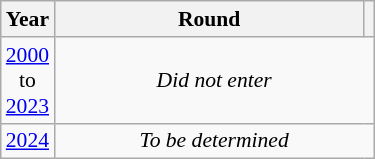<table class="wikitable" style="text-align: center; font-size:90%">
<tr>
<th>Year</th>
<th style="width:200px">Round</th>
<th></th>
</tr>
<tr>
<td><a href='#'>2000</a><br>to<br><a href='#'>2023</a></td>
<td colspan="2"><em>Did not enter</em></td>
</tr>
<tr>
<td><a href='#'>2024</a></td>
<td colspan="2"><em>To be determined</em></td>
</tr>
</table>
